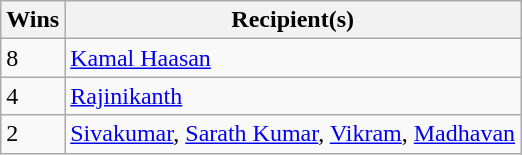<table class="wikitable">
<tr>
<th>Wins</th>
<th>Recipient(s)</th>
</tr>
<tr>
<td>8</td>
<td><a href='#'>Kamal Haasan</a></td>
</tr>
<tr>
<td>4</td>
<td><a href='#'>Rajinikanth</a></td>
</tr>
<tr>
<td>2</td>
<td><a href='#'>Sivakumar</a>, <a href='#'>Sarath Kumar</a>, <a href='#'>Vikram</a>, <a href='#'>Madhavan</a></td>
</tr>
</table>
